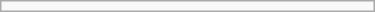<table class="wikitable floatright" | width="250">
<tr style="text-align:center;">
<td></td>
</tr>
</table>
